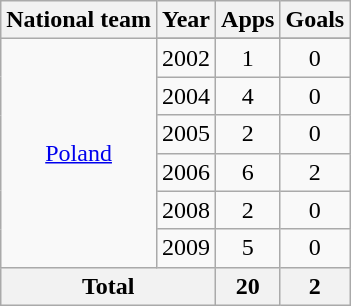<table class="wikitable" style="text-align: center;">
<tr>
<th>National team</th>
<th>Year</th>
<th>Apps</th>
<th>Goals</th>
</tr>
<tr>
<td rowspan="7"><a href='#'>Poland</a></td>
</tr>
<tr>
<td>2002</td>
<td>1</td>
<td>0</td>
</tr>
<tr>
<td>2004</td>
<td>4</td>
<td>0</td>
</tr>
<tr>
<td>2005</td>
<td>2</td>
<td>0</td>
</tr>
<tr>
<td>2006</td>
<td>6</td>
<td>2</td>
</tr>
<tr>
<td>2008</td>
<td>2</td>
<td>0</td>
</tr>
<tr>
<td>2009</td>
<td>5</td>
<td>0</td>
</tr>
<tr>
<th colspan="2">Total</th>
<th>20</th>
<th>2</th>
</tr>
</table>
